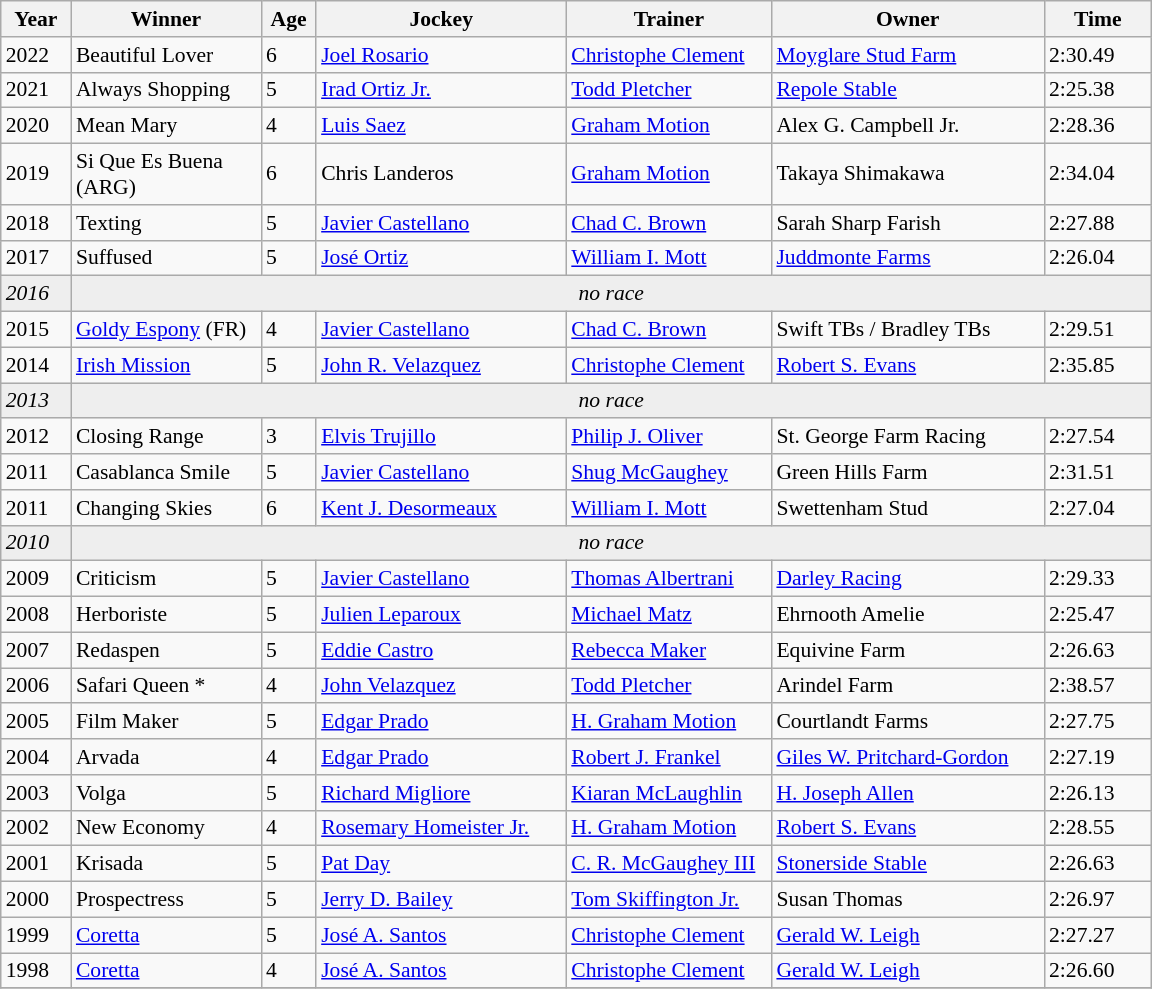<table class="wikitable sortable" style="font-size:90%">
<tr>
<th style="width:40px">Year<br></th>
<th style="width:120px">Winner<br></th>
<th style="width:30px">Age<br></th>
<th style="width:160px">Jockey<br></th>
<th style="width:130px">Trainer<br></th>
<th style="width:175px">Owner<br></th>
<th style="width:65px">Time</th>
</tr>
<tr>
<td>2022</td>
<td>Beautiful Lover</td>
<td>6</td>
<td><a href='#'>Joel Rosario</a></td>
<td><a href='#'>Christophe Clement</a></td>
<td><a href='#'>Moyglare Stud Farm</a></td>
<td>2:30.49</td>
</tr>
<tr>
<td>2021</td>
<td>Always Shopping</td>
<td>5</td>
<td><a href='#'>Irad Ortiz Jr.</a></td>
<td><a href='#'>Todd Pletcher</a></td>
<td><a href='#'>Repole Stable</a></td>
<td>2:25.38</td>
</tr>
<tr>
<td>2020</td>
<td>Mean Mary</td>
<td>4</td>
<td><a href='#'>Luis Saez</a></td>
<td><a href='#'>Graham Motion</a></td>
<td>Alex G. Campbell Jr.</td>
<td>2:28.36</td>
</tr>
<tr>
<td>2019</td>
<td>Si Que Es Buena (ARG)</td>
<td>6</td>
<td>Chris Landeros</td>
<td><a href='#'>Graham Motion</a></td>
<td>Takaya Shimakawa</td>
<td>2:34.04</td>
</tr>
<tr>
<td>2018</td>
<td>Texting</td>
<td>5</td>
<td><a href='#'>Javier Castellano</a></td>
<td><a href='#'>Chad C. Brown</a></td>
<td>Sarah Sharp Farish</td>
<td>2:27.88</td>
</tr>
<tr>
<td>2017</td>
<td>Suffused</td>
<td>5</td>
<td><a href='#'>José Ortiz</a></td>
<td><a href='#'>William I. Mott</a></td>
<td><a href='#'>Juddmonte Farms</a></td>
<td>2:26.04</td>
</tr>
<tr bgcolor="#eeeeee">
<td><em>2016</em></td>
<td align=center colspan=6><em>no race</em></td>
</tr>
<tr>
<td>2015</td>
<td><a href='#'>Goldy Espony</a> (FR)</td>
<td>4</td>
<td><a href='#'>Javier Castellano</a></td>
<td><a href='#'>Chad C. Brown</a></td>
<td>Swift TBs / Bradley TBs</td>
<td>2:29.51</td>
</tr>
<tr>
<td>2014</td>
<td><a href='#'>Irish Mission</a></td>
<td>5</td>
<td><a href='#'>John R. Velazquez</a></td>
<td><a href='#'>Christophe Clement</a></td>
<td><a href='#'>Robert S. Evans</a></td>
<td>2:35.85</td>
</tr>
<tr bgcolor="#eeeeee">
<td><em>2013</em></td>
<td align=center colspan=6><em>no race</em></td>
</tr>
<tr>
<td>2012</td>
<td>Closing Range</td>
<td>3</td>
<td><a href='#'>Elvis Trujillo</a></td>
<td><a href='#'>Philip J. Oliver</a></td>
<td>St. George Farm Racing</td>
<td>2:27.54</td>
</tr>
<tr>
<td>2011</td>
<td>Casablanca Smile</td>
<td>5</td>
<td><a href='#'>Javier Castellano</a></td>
<td><a href='#'>Shug McGaughey</a></td>
<td>Green Hills Farm</td>
<td>2:31.51</td>
</tr>
<tr>
<td>2011</td>
<td>Changing Skies</td>
<td>6</td>
<td><a href='#'>Kent J. Desormeaux</a></td>
<td><a href='#'>William I. Mott</a></td>
<td>Swettenham Stud</td>
<td>2:27.04</td>
</tr>
<tr bgcolor="#eeeeee">
<td><em>2010</em></td>
<td align=center colspan=6><em>no race</em></td>
</tr>
<tr>
<td>2009</td>
<td>Criticism</td>
<td>5</td>
<td><a href='#'>Javier Castellano</a></td>
<td><a href='#'>Thomas Albertrani</a></td>
<td><a href='#'>Darley Racing</a></td>
<td>2:29.33</td>
</tr>
<tr>
<td>2008</td>
<td>Herboriste</td>
<td>5</td>
<td><a href='#'>Julien Leparoux</a></td>
<td><a href='#'>Michael Matz</a></td>
<td>Ehrnooth Amelie</td>
<td>2:25.47</td>
</tr>
<tr>
<td>2007</td>
<td>Redaspen</td>
<td>5</td>
<td><a href='#'>Eddie Castro</a></td>
<td><a href='#'>Rebecca Maker</a></td>
<td>Equivine Farm</td>
<td>2:26.63</td>
</tr>
<tr>
<td>2006</td>
<td>Safari Queen *</td>
<td>4</td>
<td><a href='#'>John Velazquez</a></td>
<td><a href='#'>Todd Pletcher</a></td>
<td>Arindel Farm</td>
<td>2:38.57</td>
</tr>
<tr>
<td>2005</td>
<td>Film Maker</td>
<td>5</td>
<td><a href='#'>Edgar Prado</a></td>
<td><a href='#'>H. Graham Motion</a></td>
<td>Courtlandt Farms</td>
<td>2:27.75</td>
</tr>
<tr>
<td>2004</td>
<td>Arvada</td>
<td>4</td>
<td><a href='#'>Edgar Prado</a></td>
<td><a href='#'>Robert J. Frankel</a></td>
<td><a href='#'>Giles W. Pritchard-Gordon</a></td>
<td>2:27.19</td>
</tr>
<tr>
<td>2003</td>
<td>Volga</td>
<td>5</td>
<td><a href='#'>Richard Migliore</a></td>
<td><a href='#'>Kiaran McLaughlin</a></td>
<td><a href='#'>H. Joseph Allen</a></td>
<td>2:26.13</td>
</tr>
<tr>
<td>2002</td>
<td>New Economy</td>
<td>4</td>
<td><a href='#'>Rosemary Homeister Jr.</a></td>
<td><a href='#'>H. Graham Motion</a></td>
<td><a href='#'>Robert S. Evans</a></td>
<td>2:28.55</td>
</tr>
<tr>
<td>2001</td>
<td>Krisada</td>
<td>5</td>
<td><a href='#'>Pat Day</a></td>
<td><a href='#'>C. R. McGaughey III</a></td>
<td><a href='#'>Stonerside Stable</a></td>
<td>2:26.63</td>
</tr>
<tr>
<td>2000</td>
<td>Prospectress</td>
<td>5</td>
<td><a href='#'>Jerry D. Bailey</a></td>
<td><a href='#'>Tom Skiffington Jr.</a></td>
<td>Susan Thomas</td>
<td>2:26.97</td>
</tr>
<tr>
<td>1999</td>
<td><a href='#'>Coretta</a></td>
<td>5</td>
<td><a href='#'>José A. Santos</a></td>
<td><a href='#'>Christophe Clement</a></td>
<td><a href='#'>Gerald W. Leigh</a></td>
<td>2:27.27</td>
</tr>
<tr>
<td>1998</td>
<td><a href='#'>Coretta</a></td>
<td>4</td>
<td><a href='#'>José A. Santos</a></td>
<td><a href='#'>Christophe Clement</a></td>
<td><a href='#'>Gerald W. Leigh</a></td>
<td>2:26.60</td>
</tr>
<tr>
</tr>
</table>
